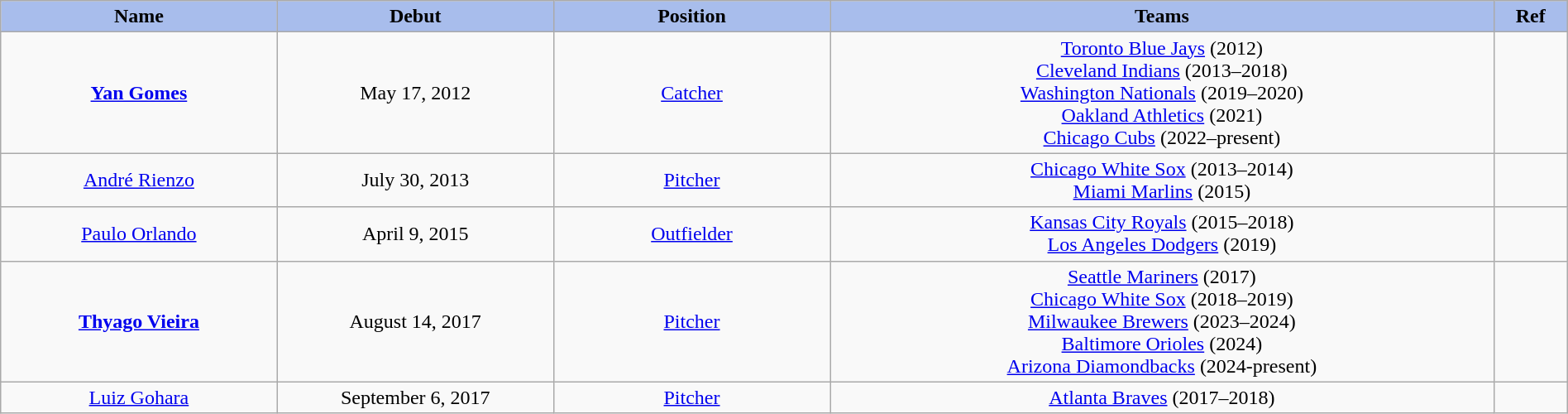<table class="wikitable" style="width: 100%">
<tr>
<th style="background:#A8BDEC;" width=15%>Name</th>
<th width=15% style="background:#A8BDEC;">Debut</th>
<th width=15% style="background:#A8BDEC;">Position</th>
<th width=36% style="background:#A8BDEC;">Teams</th>
<th width=4% style="background:#A8BDEC;">Ref</th>
</tr>
<tr align=center>
<td><strong><a href='#'>Yan Gomes</a></strong></td>
<td>May 17, 2012</td>
<td><a href='#'>Catcher</a></td>
<td><a href='#'>Toronto Blue Jays</a> (2012)<br><a href='#'>Cleveland Indians</a> (2013–2018)<br><a href='#'>Washington Nationals</a> (2019–2020)<br><a href='#'>Oakland Athletics</a> (2021)<br><a href='#'>Chicago Cubs</a> (2022–present)</td>
<td></td>
</tr>
<tr align=center>
<td><a href='#'>André Rienzo</a></td>
<td>July 30, 2013</td>
<td><a href='#'>Pitcher</a></td>
<td><a href='#'>Chicago White Sox</a> (2013–2014)<br><a href='#'>Miami Marlins</a> (2015)</td>
<td></td>
</tr>
<tr align=center>
<td><a href='#'>Paulo Orlando</a></td>
<td>April 9, 2015</td>
<td><a href='#'>Outfielder</a></td>
<td><a href='#'>Kansas City Royals</a> (2015–2018) <br> <a href='#'>Los Angeles Dodgers</a> (2019)</td>
<td></td>
</tr>
<tr align=center>
<td><strong><a href='#'>Thyago Vieira</a></strong></td>
<td>August 14, 2017</td>
<td><a href='#'>Pitcher</a></td>
<td><a href='#'>Seattle Mariners</a> (2017) <br> <a href='#'>Chicago White Sox</a> (2018–2019) <br> <a href='#'>Milwaukee Brewers</a> (2023–2024) <br> <a href='#'>Baltimore Orioles</a> (2024) <br> <a href='#'>Arizona Diamondbacks</a> (2024-present)</td>
<td></td>
</tr>
<tr align=center>
<td><a href='#'>Luiz Gohara</a></td>
<td>September 6, 2017</td>
<td><a href='#'>Pitcher</a></td>
<td><a href='#'>Atlanta Braves</a> (2017–2018)</td>
<td></td>
</tr>
</table>
